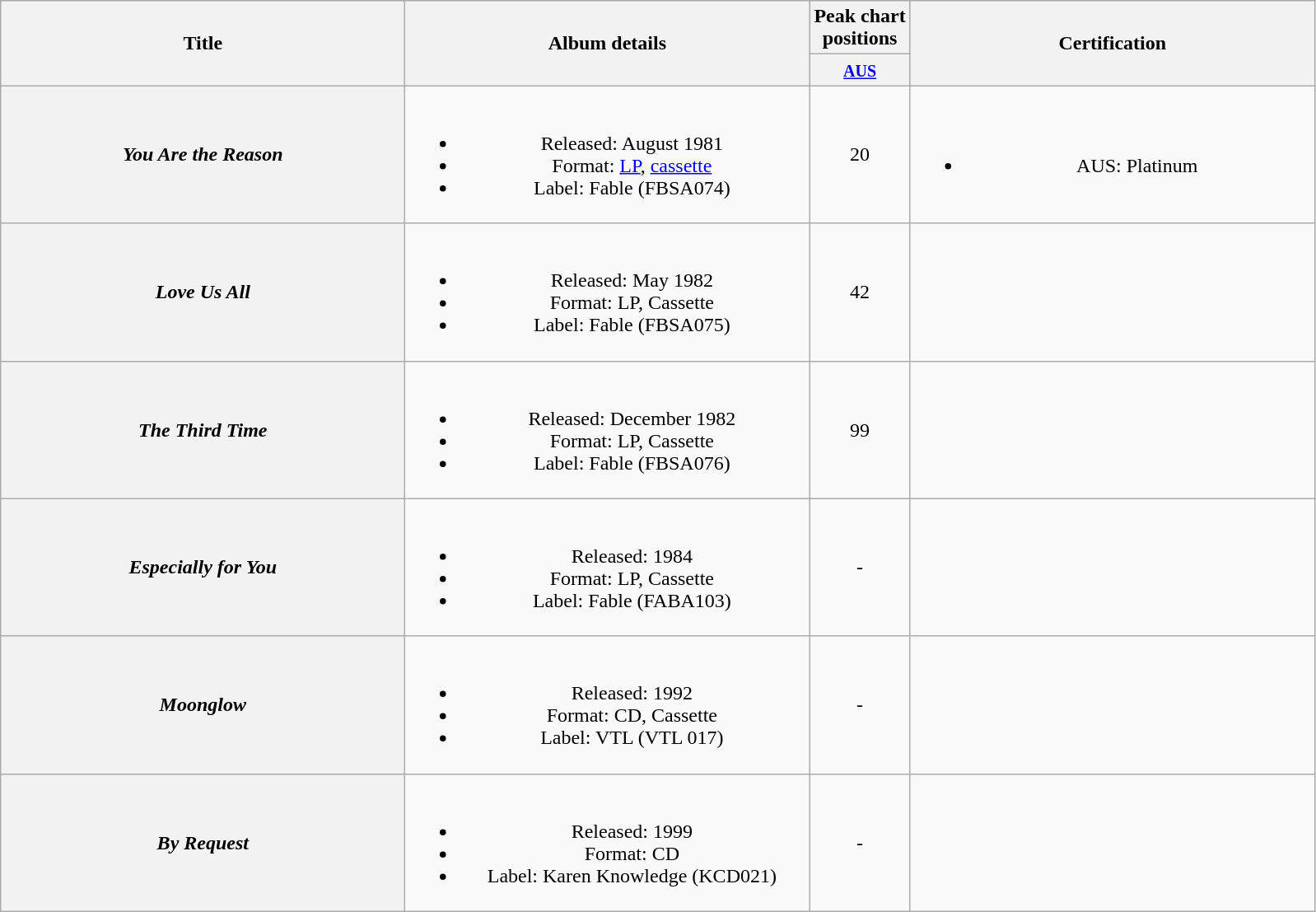<table class="wikitable plainrowheaders" style="text-align:center;" border="1">
<tr>
<th scope="col" rowspan="2" style="width:20em;">Title</th>
<th scope="col" rowspan="2" style="width:20em;">Album details</th>
<th scope="col" colspan="1">Peak chart<br>positions</th>
<th scope="col" rowspan="2" style="width:20em;">Certification</th>
</tr>
<tr>
<th scope="col" style="text-align:center;"><small><a href='#'>AUS</a></small><br></th>
</tr>
<tr>
<th scope="row"><em>You Are the Reason</em></th>
<td><br><ul><li>Released: August 1981</li><li>Format: <a href='#'>LP</a>, <a href='#'>cassette</a></li><li>Label: Fable (FBSA074)</li></ul></td>
<td align="center">20</td>
<td><br><ul><li>AUS: Platinum</li></ul></td>
</tr>
<tr>
<th scope="row"><em>Love Us All</em></th>
<td><br><ul><li>Released: May 1982</li><li>Format: LP, Cassette</li><li>Label: Fable (FBSA075)</li></ul></td>
<td align="center">42</td>
<td></td>
</tr>
<tr>
<th scope="row"><em>The Third Time</em></th>
<td><br><ul><li>Released: December 1982</li><li>Format: LP, Cassette</li><li>Label: Fable (FBSA076)</li></ul></td>
<td align="center">99</td>
<td></td>
</tr>
<tr>
<th scope="row"><em>Especially for You</em></th>
<td><br><ul><li>Released: 1984</li><li>Format: LP, Cassette</li><li>Label: Fable (FABA103)</li></ul></td>
<td align="center">-</td>
<td></td>
</tr>
<tr>
<th scope="row"><em>Moonglow</em></th>
<td><br><ul><li>Released: 1992</li><li>Format: CD, Cassette</li><li>Label: VTL (VTL 017)</li></ul></td>
<td align="center">-</td>
<td></td>
</tr>
<tr>
<th scope="row"><em>By Request</em></th>
<td><br><ul><li>Released: 1999</li><li>Format: CD</li><li>Label: Karen Knowledge (KCD021)</li></ul></td>
<td align="center">-</td>
<td></td>
</tr>
</table>
